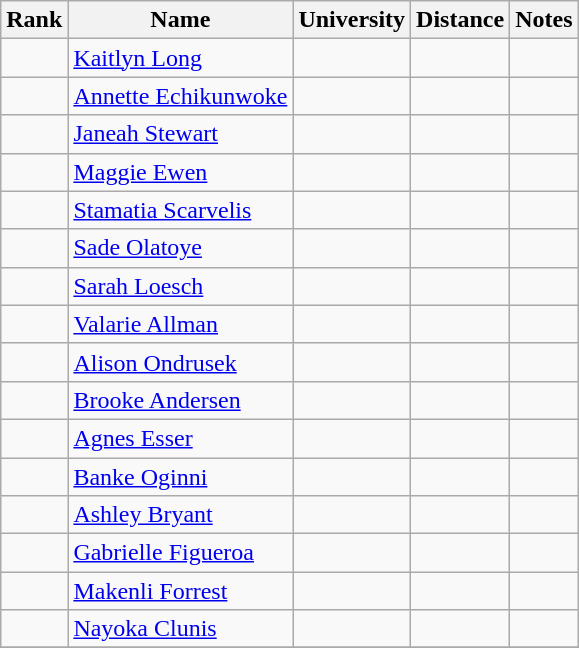<table class="wikitable sortable" style="text-align:center">
<tr>
<th>Rank</th>
<th>Name</th>
<th>University</th>
<th>Distance</th>
<th>Notes</th>
</tr>
<tr>
<td></td>
<td align=left><a href='#'>Kaitlyn Long</a></td>
<td></td>
<td><strong></strong></td>
<td></td>
</tr>
<tr>
<td></td>
<td align=left><a href='#'>Annette Echikunwoke</a></td>
<td></td>
<td><strong></strong></td>
<td></td>
</tr>
<tr>
<td></td>
<td align=left><a href='#'>Janeah Stewart</a></td>
<td></td>
<td><strong></strong></td>
<td></td>
</tr>
<tr>
<td></td>
<td align=left><a href='#'>Maggie Ewen</a></td>
<td></td>
<td><strong></strong></td>
<td></td>
</tr>
<tr>
<td></td>
<td align=left><a href='#'>Stamatia Scarvelis</a></td>
<td></td>
<td><strong></strong></td>
<td></td>
</tr>
<tr>
<td></td>
<td align=left><a href='#'>Sade Olatoye</a></td>
<td></td>
<td><strong></strong></td>
<td></td>
</tr>
<tr>
<td></td>
<td align=left><a href='#'>Sarah Loesch</a></td>
<td></td>
<td><strong></strong></td>
<td></td>
</tr>
<tr>
<td></td>
<td align=left><a href='#'>Valarie Allman</a></td>
<td></td>
<td><strong></strong></td>
<td></td>
</tr>
<tr>
<td></td>
<td align=left><a href='#'>Alison Ondrusek</a></td>
<td></td>
<td><strong></strong></td>
<td></td>
</tr>
<tr>
<td></td>
<td align=left><a href='#'>Brooke Andersen</a></td>
<td></td>
<td><strong></strong></td>
<td></td>
</tr>
<tr>
<td></td>
<td align=left><a href='#'>Agnes Esser</a></td>
<td></td>
<td><strong></strong></td>
<td></td>
</tr>
<tr>
<td></td>
<td align=left><a href='#'>Banke Oginni</a></td>
<td></td>
<td><strong></strong></td>
<td></td>
</tr>
<tr>
<td></td>
<td align=left><a href='#'>Ashley Bryant</a></td>
<td></td>
<td><strong></strong></td>
<td></td>
</tr>
<tr>
<td></td>
<td align=left><a href='#'>Gabrielle Figueroa</a></td>
<td></td>
<td><strong></strong></td>
<td></td>
</tr>
<tr>
<td></td>
<td align=left><a href='#'>Makenli Forrest</a></td>
<td></td>
<td><strong></strong></td>
<td></td>
</tr>
<tr>
<td></td>
<td align=left><a href='#'>Nayoka Clunis</a></td>
<td></td>
<td><strong></strong></td>
<td></td>
</tr>
<tr>
</tr>
</table>
